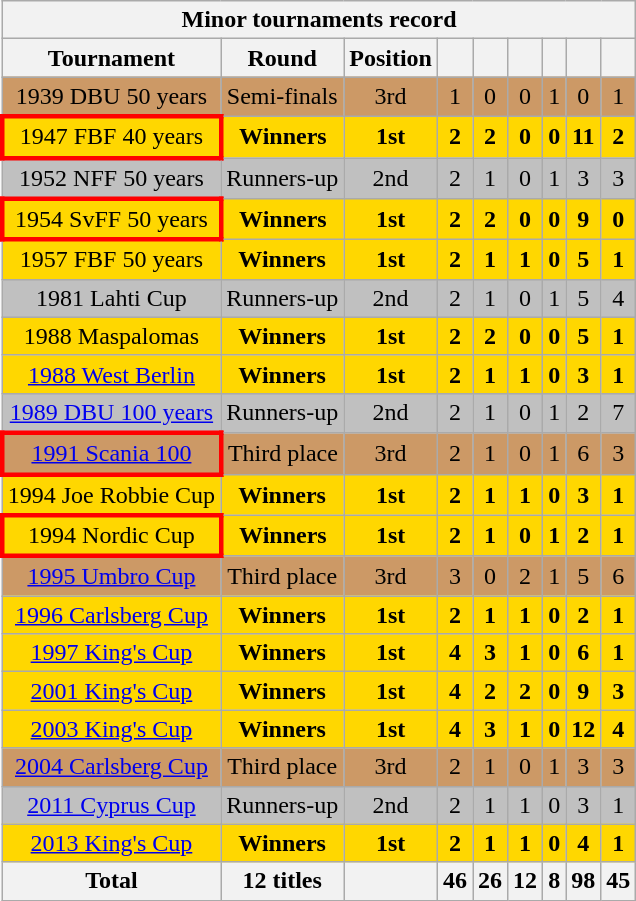<table class="wikitable" style="text-align: center;">
<tr>
<th colspan=9>Minor tournaments record</th>
</tr>
<tr>
<th>Tournament</th>
<th>Round</th>
<th>Position</th>
<th></th>
<th></th>
<th></th>
<th></th>
<th></th>
<th></th>
</tr>
<tr style="background:#c96;">
<td> 1939 DBU 50 years</td>
<td>Semi-finals</td>
<td>3rd</td>
<td>1</td>
<td>0</td>
<td>0</td>
<td>1</td>
<td>0</td>
<td>1</td>
</tr>
<tr style="background:gold;">
<td style="border: 3px solid red">  1947 FBF 40 years</td>
<td><strong>Winners</strong></td>
<td><strong>1st</strong></td>
<td><strong>2</strong></td>
<td><strong>2</strong></td>
<td><strong>0</strong></td>
<td><strong>0</strong></td>
<td><strong>11</strong></td>
<td><strong>2</strong></td>
</tr>
<tr style="background:silver;">
<td> 1952 NFF 50 years</td>
<td>Runners-up</td>
<td>2nd</td>
<td>2</td>
<td>1</td>
<td>0</td>
<td>1</td>
<td>3</td>
<td>3</td>
</tr>
<tr style="background:gold;">
<td style="border: 3px solid red"> 1954 SvFF 50 years</td>
<td><strong>Winners</strong></td>
<td><strong>1st</strong></td>
<td><strong>2</strong></td>
<td><strong>2</strong></td>
<td><strong>0</strong></td>
<td><strong>0</strong></td>
<td><strong>9</strong></td>
<td><strong>0</strong></td>
</tr>
<tr style="background:gold;">
<td> 1957 FBF 50 years</td>
<td><strong>Winners</strong></td>
<td><strong>1st</strong></td>
<td><strong>2</strong></td>
<td><strong>1</strong></td>
<td><strong>1</strong></td>
<td><strong>0</strong></td>
<td><strong>5</strong></td>
<td><strong>1</strong></td>
</tr>
<tr style="background:silver;">
<td> 1981 Lahti Cup</td>
<td>Runners-up</td>
<td>2nd</td>
<td>2</td>
<td>1</td>
<td>0</td>
<td>1</td>
<td>5</td>
<td>4</td>
</tr>
<tr style="background:gold;">
<td> 1988 Maspalomas</td>
<td><strong>Winners</strong></td>
<td><strong>1st</strong></td>
<td><strong>2</strong></td>
<td><strong>2</strong></td>
<td><strong>0</strong></td>
<td><strong>0</strong></td>
<td><strong>5</strong></td>
<td><strong>1</strong></td>
</tr>
<tr style="background:gold;">
<td> <a href='#'>1988 West Berlin</a></td>
<td><strong>Winners</strong></td>
<td><strong>1st</strong></td>
<td><strong>2</strong></td>
<td><strong>1</strong></td>
<td><strong>1</strong></td>
<td><strong>0</strong></td>
<td><strong>3</strong></td>
<td><strong>1</strong></td>
</tr>
<tr style="background:silver;">
<td> <a href='#'>1989 DBU 100 years</a></td>
<td>Runners-up</td>
<td>2nd</td>
<td>2</td>
<td>1</td>
<td>0</td>
<td>1</td>
<td>2</td>
<td>7</td>
</tr>
<tr style="background:#c96;">
<td style="border: 3px solid red"> <a href='#'>1991 Scania 100</a></td>
<td>Third place</td>
<td>3rd</td>
<td>2</td>
<td>1</td>
<td>0</td>
<td>1</td>
<td>6</td>
<td>3</td>
</tr>
<tr style="background:gold;">
<td> 1994 Joe Robbie Cup</td>
<td><strong>Winners</strong></td>
<td><strong>1st</strong></td>
<td><strong>2</strong></td>
<td><strong>1</strong></td>
<td><strong>1</strong></td>
<td><strong>0</strong></td>
<td><strong>3</strong></td>
<td><strong>1</strong></td>
</tr>
<tr style="background:gold;">
<td style="border: 3px solid red">   1994 Nordic Cup</td>
<td><strong>Winners</strong></td>
<td><strong>1st</strong></td>
<td><strong>2</strong></td>
<td><strong>1</strong></td>
<td><strong>0</strong></td>
<td><strong>1</strong></td>
<td><strong>2</strong></td>
<td><strong>1</strong></td>
</tr>
<tr style="background:#c96;">
<td> <a href='#'>1995 Umbro Cup</a></td>
<td>Third place</td>
<td>3rd</td>
<td>3</td>
<td>0</td>
<td>2</td>
<td>1</td>
<td>5</td>
<td>6</td>
</tr>
<tr style="background:gold;">
<td> <a href='#'>1996 Carlsberg Cup</a></td>
<td><strong>Winners</strong></td>
<td><strong>1st</strong></td>
<td><strong>2</strong></td>
<td><strong>1</strong></td>
<td><strong>1</strong></td>
<td><strong>0</strong></td>
<td><strong>2</strong></td>
<td><strong>1</strong></td>
</tr>
<tr style="background:gold;">
<td> <a href='#'>1997 King's Cup</a></td>
<td><strong>Winners</strong></td>
<td><strong>1st</strong></td>
<td><strong>4</strong></td>
<td><strong>3</strong></td>
<td><strong>1</strong></td>
<td><strong>0</strong></td>
<td><strong>6</strong></td>
<td><strong>1</strong></td>
</tr>
<tr style="background:gold;">
<td> <a href='#'>2001 King's Cup</a></td>
<td><strong>Winners</strong></td>
<td><strong>1st</strong></td>
<td><strong>4</strong></td>
<td><strong>2</strong></td>
<td><strong>2</strong></td>
<td><strong>0</strong></td>
<td><strong>9</strong></td>
<td><strong>3</strong></td>
</tr>
<tr style="background:gold;">
<td> <a href='#'>2003 King's Cup</a></td>
<td><strong>Winners</strong></td>
<td><strong>1st</strong></td>
<td><strong>4</strong></td>
<td><strong>3</strong></td>
<td><strong>1</strong></td>
<td><strong>0</strong></td>
<td><strong>12</strong></td>
<td><strong>4</strong></td>
</tr>
<tr style="background:#c96;">
<td> <a href='#'>2004 Carlsberg Cup</a></td>
<td>Third place</td>
<td>3rd</td>
<td>2</td>
<td>1</td>
<td>0</td>
<td>1</td>
<td>3</td>
<td>3</td>
</tr>
<tr style="background:silver;">
<td> <a href='#'>2011 Cyprus Cup</a></td>
<td>Runners-up</td>
<td>2nd</td>
<td>2</td>
<td>1</td>
<td>1</td>
<td>0</td>
<td>3</td>
<td>1</td>
</tr>
<tr style="background:gold;">
<td> <a href='#'>2013 King's Cup</a></td>
<td><strong>Winners</strong></td>
<td><strong>1st</strong></td>
<td><strong>2</strong></td>
<td><strong>1</strong></td>
<td><strong>1</strong></td>
<td><strong>0</strong></td>
<td><strong>4</strong></td>
<td><strong>1</strong></td>
</tr>
<tr>
<th>Total</th>
<th>12 titles</th>
<th></th>
<th>46</th>
<th>26</th>
<th>12</th>
<th>8</th>
<th>98</th>
<th>45</th>
</tr>
</table>
